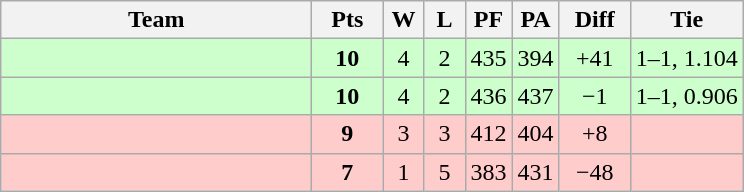<table class=wikitable style="text-align:center">
<tr>
<th width=200>Team</th>
<th width=40>Pts</th>
<th width=20>W</th>
<th width=20>L</th>
<th width=20>PF</th>
<th width=20>PA</th>
<th width=40>Diff</th>
<th>Tie</th>
</tr>
<tr style="background:#cfc;">
<td style="text-align:left"></td>
<td><strong>10</strong></td>
<td>4</td>
<td>2</td>
<td>435</td>
<td>394</td>
<td>+41</td>
<td>1–1, 1.104</td>
</tr>
<tr style="background:#cfc;">
<td style="text-align:left"></td>
<td><strong>10</strong></td>
<td>4</td>
<td>2</td>
<td>436</td>
<td>437</td>
<td>−1</td>
<td>1–1, 0.906</td>
</tr>
<tr style="background:#fcc;">
<td style="text-align:left"></td>
<td><strong>9</strong></td>
<td>3</td>
<td>3</td>
<td>412</td>
<td>404</td>
<td>+8</td>
<td></td>
</tr>
<tr style="background:#fcc;">
<td style="text-align:left"></td>
<td><strong>7</strong></td>
<td>1</td>
<td>5</td>
<td>383</td>
<td>431</td>
<td>−48</td>
<td></td>
</tr>
</table>
